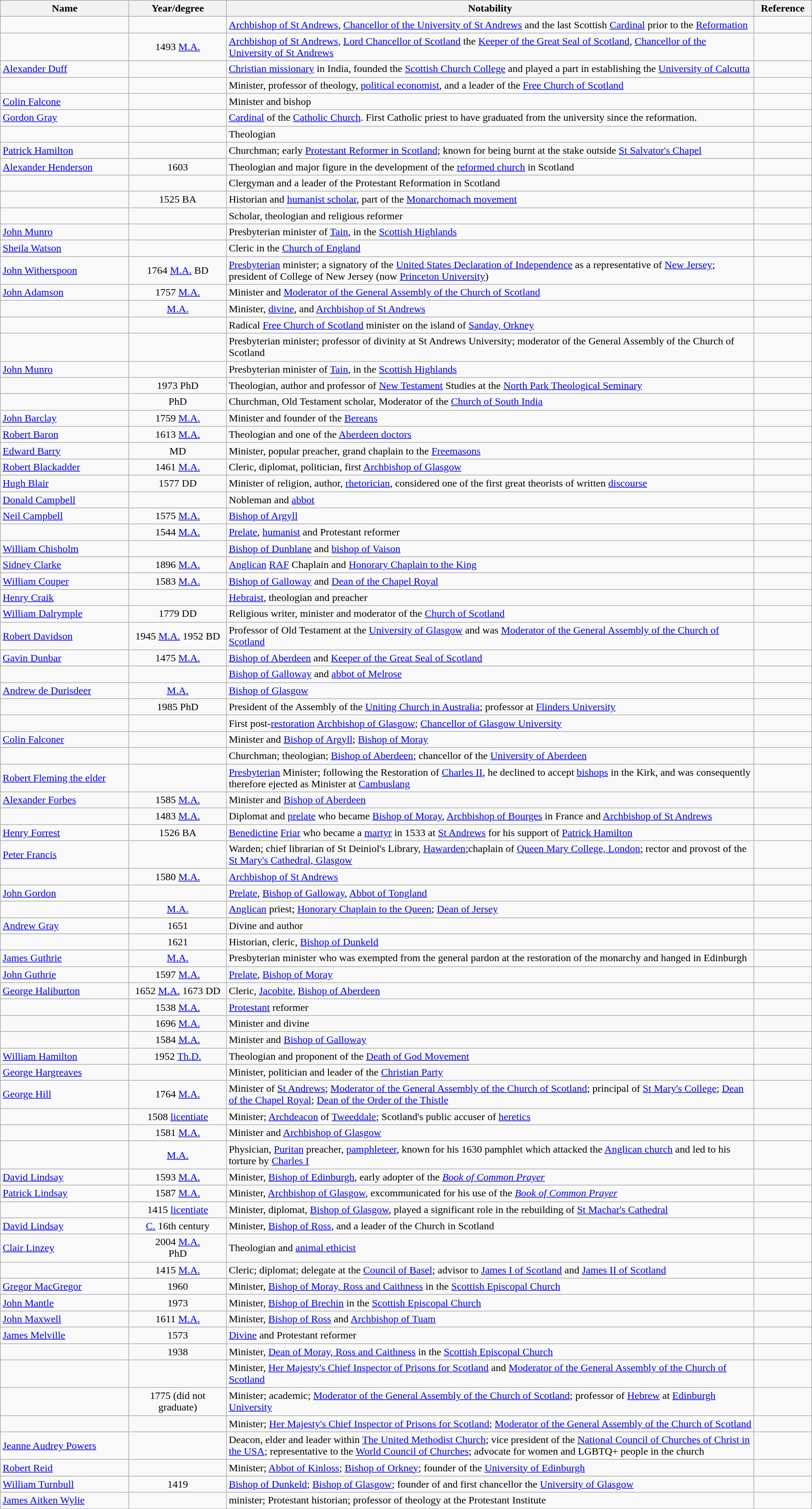<table class="wikitable sortable" style="width:100%">
<tr>
<th style="width:*;">Name</th>
<th style="width:12%;">Year/degree</th>
<th style="width:65%;" class="unsortable">Notability</th>
<th style="width:*;" class="unsortable">Reference</th>
</tr>
<tr>
<td></td>
<td style="text-align:center;"></td>
<td><a href='#'>Archbishop of St Andrews</a>, <a href='#'>Chancellor of the University of St Andrews</a> and the last Scottish <a href='#'>Cardinal</a> prior to the <a href='#'>Reformation</a></td>
<td style="text-align:center;"></td>
</tr>
<tr>
<td></td>
<td style="text-align:center;">1493 <a href='#'>M.A.</a></td>
<td><a href='#'>Archbishop of St Andrews</a>, <a href='#'>Lord Chancellor of Scotland</a> the <a href='#'>Keeper of the Great Seal of Scotland</a>, <a href='#'>Chancellor of the University of St Andrews</a></td>
<td style="text-align:center;"></td>
</tr>
<tr>
<td><a href='#'>Alexander Duff</a></td>
<td style="text-align:center;"></td>
<td><a href='#'>Christian missionary</a> in India, founded the <a href='#'>Scottish Church College</a> and played a part in establishing the <a href='#'>University of Calcutta</a></td>
<td style="text-align:center;"></td>
</tr>
<tr>
<td></td>
<td align=center></td>
<td>Minister, professor of theology, <a href='#'>political economist</a>, and a leader of the <a href='#'>Free Church of Scotland</a></td>
<td style="text-align:center;"></td>
</tr>
<tr>
<td><a href='#'>Colin Falcone</a></td>
<td style="text-align:center;"></td>
<td>Minister and bishop</td>
<td style="text-align:center;"></td>
</tr>
<tr>
<td><a href='#'>Gordon Gray</a></td>
<td></td>
<td><a href='#'>Cardinal</a> of the <a href='#'>Catholic Church</a>. First Catholic priest to have graduated from the university since the reformation.</td>
<td></td>
</tr>
<tr>
<td></td>
<td style="text-align:center;"></td>
<td>Theologian</td>
<td style="text-align:center;"></td>
</tr>
<tr>
<td><a href='#'>Patrick Hamilton</a></td>
<td style="text-align:center;"></td>
<td>Churchman; early <a href='#'>Protestant Reformer in Scotland</a>; known for being burnt at the stake outside <a href='#'>St Salvator's Chapel</a></td>
<td style="text-align:center;"></td>
</tr>
<tr>
<td><a href='#'>Alexander Henderson</a></td>
<td style="text-align:center;">1603</td>
<td>Theologian and major figure in the development of the <a href='#'>reformed church</a> in Scotland</td>
<td style="text-align:center;"></td>
</tr>
<tr>
<td></td>
<td style="text-align:center;"></td>
<td>Clergyman and a leader of the Protestant Reformation in Scotland</td>
<td style="text-align:center;"></td>
</tr>
<tr>
<td></td>
<td style="text-align:center;">1525 BA</td>
<td>Historian and <a href='#'>humanist scholar</a>,  part of the <a href='#'>Monarchomach movement</a></td>
<td style="text-align:center;"></td>
</tr>
<tr>
<td></td>
<td style="text-align:center;"></td>
<td>Scholar, theologian and religious reformer</td>
<td style="text-align:center;"></td>
</tr>
<tr>
<td><a href='#'>John Munro</a></td>
<td align=center></td>
<td>Presbyterian minister of <a href='#'>Tain</a>, in the <a href='#'>Scottish Highlands</a></td>
<td style="text-align:center;"></td>
</tr>
<tr>
<td><a href='#'>Sheila Watson</a></td>
<td style="text-align:center;"></td>
<td>Cleric in the <a href='#'>Church of England</a></td>
<td style="text-align:center;"></td>
</tr>
<tr>
<td><a href='#'>John Witherspoon</a></td>
<td style="text-align:center;">1764 <a href='#'>M.A.</a> BD</td>
<td><a href='#'>Presbyterian</a> minister; a signatory of the <a href='#'>United States Declaration of Independence</a> as a representative of <a href='#'>New Jersey</a>; president of College of New Jersey (now <a href='#'>Princeton University</a>)</td>
<td style="text-align:center;"></td>
</tr>
<tr>
<td><a href='#'>John Adamson</a></td>
<td style="text-align:center;">1757 <a href='#'>M.A.</a></td>
<td>Minister and <a href='#'>Moderator of the General Assembly of the Church of Scotland</a></td>
<td style="text-align:center;"></td>
</tr>
<tr>
<td></td>
<td style="text-align:center;"><a href='#'>M.A.</a></td>
<td>Minister, <a href='#'>divine</a>, and <a href='#'>Archbishop of St Andrews</a></td>
<td style="text-align:center;"></td>
</tr>
<tr>
<td></td>
<td style="text-align:center;"></td>
<td>Radical <a href='#'>Free Church of Scotland</a> minister on the island of <a href='#'>Sanday, Orkney</a></td>
<td style="text-align:center;"></td>
</tr>
<tr>
<td></td>
<td style="text-align:center;"></td>
<td>Presbyterian minister; professor of divinity at St Andrews University; moderator of the General Assembly of the Church of Scotland</td>
<td style="text-align:center;"></td>
</tr>
<tr>
<td><a href='#'>John Munro</a></td>
<td align=center></td>
<td>Presbyterian minister of <a href='#'>Tain</a>, in the <a href='#'>Scottish Highlands</a></td>
<td style="text-align:center;"></td>
</tr>
<tr>
<td></td>
<td style="text-align:center;">1973 PhD</td>
<td>Theologian, author and professor of <a href='#'>New Testament</a> Studies at the <a href='#'>North Park Theological Seminary</a></td>
<td style="text-align:center;"></td>
</tr>
<tr>
<td></td>
<td style="text-align:center;">PhD</td>
<td>Churchman, Old Testament scholar, Moderator of the <a href='#'>Church of South India</a></td>
<td style="text-align:center;"></td>
</tr>
<tr>
<td><a href='#'>John Barclay</a></td>
<td style="text-align:center;">1759 <a href='#'>M.A.</a></td>
<td>Minister and founder of the <a href='#'>Bereans</a></td>
<td style="text-align:center;"></td>
</tr>
<tr>
<td><a href='#'>Robert Baron</a></td>
<td style="text-align:center;">1613 <a href='#'>M.A.</a></td>
<td>Theologian and one of the <a href='#'>Aberdeen doctors</a></td>
<td style="text-align:center;"></td>
</tr>
<tr>
<td><a href='#'>Edward Barry</a></td>
<td style="text-align:center;">MD</td>
<td>Minister, popular preacher, grand chaplain to the <a href='#'>Freemasons</a></td>
<td style="text-align:center;"></td>
</tr>
<tr>
<td><a href='#'>Robert Blackadder</a></td>
<td style="text-align:center;">1461 <a href='#'>M.A.</a></td>
<td>Cleric, diplomat, politician, first <a href='#'>Archbishop of Glasgow</a></td>
<td style="text-align:center;"></td>
</tr>
<tr>
<td><a href='#'>Hugh Blair</a></td>
<td style="text-align:center;">1577 DD</td>
<td>Minister of religion, author, <a href='#'>rhetorician</a>, considered one of the first great theorists of written <a href='#'>discourse</a></td>
<td style="text-align:center;"></td>
</tr>
<tr>
<td><a href='#'>Donald Campbell</a></td>
<td style="text-align:center;"></td>
<td>Nobleman and <a href='#'>abbot</a></td>
<td style="text-align:center;"></td>
</tr>
<tr>
<td><a href='#'>Neil Campbell</a></td>
<td style="text-align:center;">1575 <a href='#'>M.A.</a></td>
<td><a href='#'>Bishop of Argyll</a></td>
<td style="text-align:center;"></td>
</tr>
<tr>
<td></td>
<td style="text-align:center;">1544 <a href='#'>M.A.</a></td>
<td><a href='#'>Prelate</a>, <a href='#'>humanist</a> and Protestant reformer</td>
<td style="text-align:center;"></td>
</tr>
<tr>
<td><a href='#'>William Chisholm</a></td>
<td style="text-align:center;"></td>
<td><a href='#'>Bishop of Dunblane</a> and <a href='#'>bishop of Vaison</a></td>
<td style="text-align:center;"></td>
</tr>
<tr>
<td><a href='#'>Sidney Clarke</a></td>
<td style="text-align:center;">1896 <a href='#'>M.A.</a></td>
<td><a href='#'>Anglican</a> <a href='#'>RAF</a> Chaplain and <a href='#'>Honorary Chaplain to the King</a></td>
<td style="text-align:center;"></td>
</tr>
<tr>
<td><a href='#'>William Couper</a></td>
<td style="text-align:center;">1583 <a href='#'>M.A.</a></td>
<td><a href='#'>Bishop of Galloway</a> and <a href='#'>Dean of the Chapel Royal</a></td>
<td style="text-align:center;"></td>
</tr>
<tr>
<td><a href='#'>Henry Craik</a></td>
<td style="text-align:center;"></td>
<td><a href='#'>Hebraist</a>, theologian and preacher</td>
<td style="text-align:center;"></td>
</tr>
<tr>
<td><a href='#'>William Dalrymple</a></td>
<td style="text-align:center;">1779 DD</td>
<td>Religious writer, minister and moderator of the <a href='#'>Church of Scotland</a></td>
<td style="text-align:center;"></td>
</tr>
<tr>
<td><a href='#'>Robert Davidson</a></td>
<td style="text-align:center;">1945 <a href='#'>M.A.</a> 1952 BD</td>
<td>Professor of Old Testament at the <a href='#'>University of Glasgow</a> and was <a href='#'>Moderator of the General Assembly of the Church of Scotland</a></td>
<td style="text-align:center;"></td>
</tr>
<tr>
<td><a href='#'>Gavin Dunbar</a></td>
<td style="text-align:center;">1475 <a href='#'>M.A.</a></td>
<td><a href='#'>Bishop of Aberdeen</a> and <a href='#'>Keeper of the Great Seal of Scotland</a></td>
<td style="text-align:center;"></td>
</tr>
<tr>
<td></td>
<td style="text-align:center;"></td>
<td><a href='#'>Bishop of Galloway</a> and <a href='#'>abbot of Melrose</a></td>
<td style="text-align:center;"></td>
</tr>
<tr>
<td><a href='#'>Andrew de Durisdeer</a></td>
<td style="text-align:center;"><a href='#'>M.A.</a></td>
<td><a href='#'>Bishop of Glasgow</a></td>
<td style="text-align:center;"></td>
</tr>
<tr>
<td></td>
<td style="text-align:center;">1985 PhD</td>
<td>President of the Assembly of the <a href='#'>Uniting Church in Australia</a>; professor at <a href='#'>Flinders University</a></td>
<td style="text-align:center;"></td>
</tr>
<tr>
<td></td>
<td style="text-align:center;"></td>
<td>First post-<a href='#'>restoration</a> <a href='#'>Archbishop of Glasgow</a>; <a href='#'>Chancellor of Glasgow University</a></td>
<td style="text-align:center;"></td>
</tr>
<tr>
<td><a href='#'>Colin Falconer</a></td>
<td style="text-align:center;"></td>
<td>Minister and <a href='#'>Bishop of Argyll</a>; <a href='#'>Bishop of Moray</a></td>
<td style="text-align:center;"></td>
</tr>
<tr>
<td></td>
<td style="text-align:center;"></td>
<td>Churchman; theologian; <a href='#'>Bishop of Aberdeen</a>; chancellor of the <a href='#'>University of Aberdeen</a></td>
<td style="text-align:center;"></td>
</tr>
<tr>
<td><a href='#'>Robert Fleming the elder</a></td>
<td style="text-align:center;"></td>
<td><a href='#'>Presbyterian</a> Minister; following the Restoration of <a href='#'>Charles II</a>, he declined to accept <a href='#'>bishops</a> in the Kirk, and was consequently therefore ejected as Minister at <a href='#'>Cambuslang</a></td>
<td style="text-align:center;"></td>
</tr>
<tr>
<td><a href='#'>Alexander Forbes</a></td>
<td style="text-align:center;">1585 <a href='#'>M.A.</a></td>
<td>Minister and <a href='#'>Bishop of Aberdeen</a></td>
<td style="text-align:center;"></td>
</tr>
<tr>
<td></td>
<td style="text-align:center;">1483 <a href='#'>M.A.</a></td>
<td>Diplomat and <a href='#'>prelate</a> who became <a href='#'>Bishop of Moray</a>, <a href='#'>Archbishop of Bourges</a> in France and <a href='#'>Archbishop of St Andrews</a></td>
<td style="text-align:center;"></td>
</tr>
<tr>
<td><a href='#'>Henry Forrest</a></td>
<td style="text-align:center;">1526 BA</td>
<td><a href='#'>Benedictine</a> <a href='#'>Friar</a> who became a <a href='#'>martyr</a> in 1533 at <a href='#'>St Andrews</a> for his support of <a href='#'>Patrick Hamilton</a></td>
<td style="text-align:center;"></td>
</tr>
<tr>
<td><a href='#'>Peter Francis</a></td>
<td style="text-align:center;"></td>
<td>Warden; chief librarian of St Deiniol's Library, <a href='#'>Hawarden</a>;chaplain of <a href='#'>Queen Mary College, London</a>; rector and provost of the <a href='#'>St Mary's Cathedral, Glasgow</a></td>
<td style="text-align:center;"></td>
</tr>
<tr>
<td></td>
<td style="text-align:center;">1580 <a href='#'>M.A.</a></td>
<td><a href='#'>Archbishop of St Andrews</a></td>
<td style="text-align:center;"></td>
</tr>
<tr>
<td><a href='#'>John Gordon</a></td>
<td style="text-align:center;"></td>
<td><a href='#'>Prelate</a>, <a href='#'>Bishop of Galloway</a>, <a href='#'>Abbot of Tongland</a></td>
<td style="text-align:center;"></td>
</tr>
<tr>
<td></td>
<td style="text-align:center;"><a href='#'>M.A.</a></td>
<td><a href='#'>Anglican</a> priest; <a href='#'>Honorary Chaplain to the Queen</a>; <a href='#'>Dean of Jersey</a></td>
<td style="text-align:center;"></td>
</tr>
<tr>
<td><a href='#'>Andrew Gray</a></td>
<td style="text-align:center;">1651</td>
<td>Divine and author</td>
<td style="text-align:center;"></td>
</tr>
<tr>
<td></td>
<td style="text-align:center;">1621</td>
<td>Historian, cleric, <a href='#'>Bishop of Dunkeld</a></td>
<td style="text-align:center;"></td>
</tr>
<tr>
<td><a href='#'>James Guthrie</a></td>
<td style="text-align:center;"><a href='#'>M.A.</a></td>
<td>Presbyterian minister who was exempted from the general pardon at the restoration of the monarchy and hanged in Edinburgh</td>
<td style="text-align:center;"></td>
</tr>
<tr>
<td><a href='#'>John Guthrie</a></td>
<td style="text-align:center;">1597 <a href='#'>M.A.</a></td>
<td><a href='#'>Prelate</a>, <a href='#'>Bishop of Moray</a></td>
<td style="text-align:center;"></td>
</tr>
<tr>
<td><a href='#'>George Haliburton</a></td>
<td style="text-align:center;">1652 <a href='#'>M.A.</a> 1673 DD</td>
<td>Cleric, <a href='#'>Jacobite</a>, <a href='#'>Bishop of Aberdeen</a></td>
<td style="text-align:center;"></td>
</tr>
<tr>
<td></td>
<td style="text-align:center;">1538 <a href='#'>M.A.</a></td>
<td><a href='#'>Protestant</a> reformer</td>
<td style="text-align:center;"></td>
</tr>
<tr>
<td></td>
<td style="text-align:center;">1696 <a href='#'>M.A.</a></td>
<td>Minister and divine</td>
<td style="text-align:center;"></td>
</tr>
<tr>
<td></td>
<td style="text-align:center;">1584 <a href='#'>M.A.</a></td>
<td>Minister and <a href='#'>Bishop of Galloway</a></td>
<td style="text-align:center;"></td>
</tr>
<tr>
<td><a href='#'>William Hamilton</a></td>
<td style="text-align:center;">1952 <a href='#'>Th.D.</a></td>
<td>Theologian and proponent of the <a href='#'>Death of God Movement</a></td>
<td style="text-align:center;"></td>
</tr>
<tr>
<td><a href='#'>George Hargreaves</a></td>
<td style="text-align:center;"></td>
<td>Minister, politician and leader of the <a href='#'>Christian Party</a></td>
<td style="text-align:center;"></td>
</tr>
<tr>
<td><a href='#'>George Hill</a></td>
<td style="text-align:center;">1764 <a href='#'>M.A.</a></td>
<td>Minister of <a href='#'>St Andrews</a>; <a href='#'>Moderator of the General Assembly of the Church of Scotland</a>; principal of <a href='#'>St Mary's College</a>; <a href='#'>Dean of the Chapel Royal</a>; <a href='#'>Dean of the Order of the Thistle</a></td>
<td style="text-align:center;"></td>
</tr>
<tr>
<td></td>
<td style="text-align:center;">1508 <a href='#'>licentiate</a></td>
<td>Minister; <a href='#'>Archdeacon</a> of <a href='#'>Tweeddale</a>; Scotland's public accuser of <a href='#'>heretics</a></td>
<td style="text-align:center;"></td>
</tr>
<tr>
<td></td>
<td style="text-align:center;">1581 <a href='#'>M.A.</a></td>
<td>Minister and <a href='#'>Archbishop of Glasgow</a></td>
<td style="text-align:center;"></td>
</tr>
<tr>
<td></td>
<td style="text-align:center;"><a href='#'>M.A.</a></td>
<td>Physician, <a href='#'>Puritan</a> preacher, <a href='#'>pamphleteer</a>, known for his 1630 pamphlet which attacked the <a href='#'>Anglican church</a> and led to his torture by <a href='#'>Charles I</a></td>
<td style="text-align:center;"></td>
</tr>
<tr>
<td><a href='#'>David Lindsay</a></td>
<td style="text-align:center;">1593 <a href='#'>M.A.</a></td>
<td>Minister, <a href='#'>Bishop of Edinburgh</a>, early adopter of the <em><a href='#'>Book of Common Prayer</a></em></td>
<td style="text-align:center;"></td>
</tr>
<tr>
<td><a href='#'>Patrick Lindsay</a></td>
<td style="text-align:center;">1587 <a href='#'>M.A.</a></td>
<td>Minister, <a href='#'>Archbishop of Glasgow</a>, excommunicated for his use of the <em><a href='#'>Book of Common Prayer</a></em></td>
<td style="text-align:center;"></td>
</tr>
<tr>
<td></td>
<td style="text-align:center;">1415 <a href='#'>licentiate</a></td>
<td>Minister, diplomat, <a href='#'>Bishop of Glasgow</a>, played a significant role in the rebuilding of <a href='#'>St Machar's Cathedral</a></td>
<td style="text-align:center;"></td>
</tr>
<tr>
<td><a href='#'>David Lindsay</a></td>
<td style="text-align:center;"><a href='#'>C.</a> 16th century</td>
<td>Minister, <a href='#'>Bishop of Ross</a>, and a leader of the Church in Scotland</td>
<td style="text-align:center;"></td>
</tr>
<tr>
<td><a href='#'>Clair Linzey</a></td>
<td style="text-align:center;">2004 <a href='#'>M.A.</a><br>PhD</td>
<td>Theologian and <a href='#'>animal ethicist</a></td>
<td style="text-align:center;"></td>
</tr>
<tr>
<td></td>
<td style="text-align:center;">1415 <a href='#'>M.A.</a></td>
<td>Cleric; diplomat; delegate at the <a href='#'>Council of Basel</a>; advisor to <a href='#'>James I of Scotland</a> and <a href='#'>James II of Scotland</a></td>
<td style="text-align:center;"></td>
</tr>
<tr>
<td><a href='#'>Gregor MacGregor</a></td>
<td style="text-align:center;">1960</td>
<td>Minister, <a href='#'>Bishop of Moray, Ross and Caithness</a> in the <a href='#'>Scottish Episcopal Church</a></td>
<td style="text-align:center;"></td>
</tr>
<tr>
<td><a href='#'>John Mantle</a></td>
<td style="text-align:center;">1973</td>
<td>Minister, <a href='#'>Bishop of Brechin</a> in the <a href='#'>Scottish Episcopal Church</a></td>
<td style="text-align:center;"></td>
</tr>
<tr>
<td><a href='#'>John Maxwell</a></td>
<td style="text-align:center;">1611 <a href='#'>M.A.</a></td>
<td>Minister, <a href='#'>Bishop of Ross</a> and <a href='#'>Archbishop of Tuam</a></td>
<td style="text-align:center;"></td>
</tr>
<tr>
<td><a href='#'>James Melville</a></td>
<td style="text-align:center;">1573</td>
<td><a href='#'>Divine</a> and Protestant reformer</td>
<td style="text-align:center;"></td>
</tr>
<tr>
<td></td>
<td style="text-align:center;">1938</td>
<td>Minister, <a href='#'>Dean of Moray, Ross and Caithness</a> in the <a href='#'>Scottish Episcopal Church</a></td>
<td style="text-align:center;"></td>
</tr>
<tr>
<td></td>
<td style="text-align:center;"></td>
<td>Minister, <a href='#'>Her Majesty's Chief Inspector of Prisons for Scotland</a> and <a href='#'>Moderator of the General Assembly of the Church of Scotland</a></td>
<td style="text-align:center;"></td>
</tr>
<tr>
<td></td>
<td style="text-align:center;">1775 (did not graduate)</td>
<td>Minister; academic; <a href='#'>Moderator of the General Assembly of the Church of Scotland</a>; professor of <a href='#'>Hebrew</a> at <a href='#'>Edinburgh University</a></td>
<td style="text-align:center;"></td>
</tr>
<tr>
<td></td>
<td style="text-align:center;"></td>
<td>Minister; <a href='#'>Her Majesty's Chief Inspector of Prisons for Scotland</a>; <a href='#'>Moderator of the General Assembly of the Church of Scotland</a></td>
<td style="text-align:center;"></td>
</tr>
<tr>
<td><a href='#'>Jeanne Audrey Powers</a></td>
<td></td>
<td>Deacon, elder and leader within <a href='#'>The United Methodist Church</a>;  vice president of the <a href='#'>National Council of Churches of Christ in the USA</a>; representative to the <a href='#'>World Council of Churches</a>; advocate for women and LGBTQ+ people in the church</td>
<td></td>
</tr>
<tr>
<td><a href='#'>Robert Reid</a></td>
<td style="text-align:center;"></td>
<td>Minister; <a href='#'>Abbot of Kinloss</a>; <a href='#'>Bishop of Orkney</a>; founder of the <a href='#'>University of Edinburgh</a></td>
<td style="text-align:center;"></td>
</tr>
<tr>
<td><a href='#'>William Turnbull</a></td>
<td style="text-align:center;">1419</td>
<td><a href='#'>Bishop of Dunkeld</a>; <a href='#'>Bishop of Glasgow</a>; founder of and first chancellor the <a href='#'>University of Glasgow</a></td>
<td style="text-align:center;"></td>
</tr>
<tr>
<td><a href='#'>James Aitken Wylie</a></td>
<td style="text-align:center;"></td>
<td>minister; Protestant historian; professor of theology at the Protestant Institute</td>
<td style="text-align:center;"></td>
</tr>
</table>
